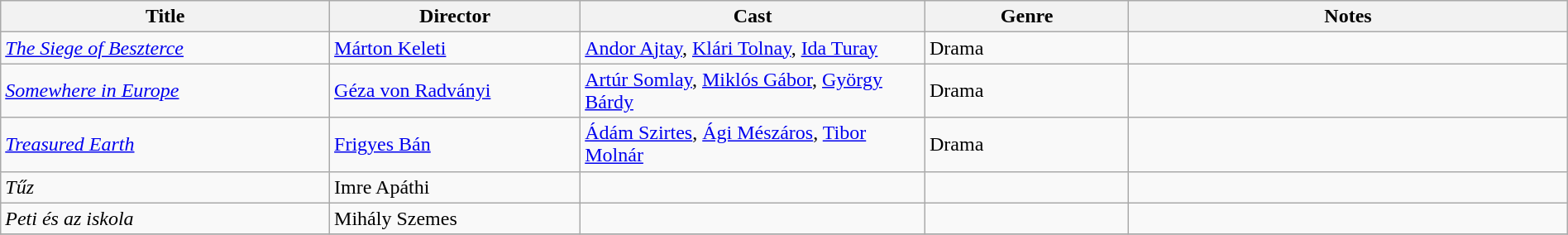<table class="wikitable" width= "100%">
<tr>
<th width=21%>Title</th>
<th width=16%>Director</th>
<th width=22%>Cast</th>
<th width=13%>Genre</th>
<th width=28%>Notes</th>
</tr>
<tr>
<td><em><a href='#'>The Siege of Beszterce</a></em></td>
<td><a href='#'>Márton Keleti</a></td>
<td><a href='#'>Andor Ajtay</a>, <a href='#'>Klári Tolnay</a>, <a href='#'>Ida Turay</a></td>
<td>Drama</td>
<td></td>
</tr>
<tr>
<td><em><a href='#'>Somewhere in Europe</a></em></td>
<td><a href='#'>Géza von Radványi</a></td>
<td><a href='#'>Artúr Somlay</a>, <a href='#'>Miklós Gábor</a>, <a href='#'>György Bárdy</a></td>
<td>Drama</td>
<td></td>
</tr>
<tr>
<td><em><a href='#'>Treasured Earth</a></em></td>
<td><a href='#'>Frigyes Bán</a></td>
<td><a href='#'>Ádám Szirtes</a>, <a href='#'>Ági Mészáros</a>, <a href='#'>Tibor Molnár</a></td>
<td>Drama</td>
<td></td>
</tr>
<tr>
<td><em>Tűz</em></td>
<td>Imre Apáthi</td>
<td></td>
<td></td>
<td></td>
</tr>
<tr>
<td><em>Peti és az iskola</em></td>
<td>Mihály Szemes</td>
<td></td>
<td></td>
<td></td>
</tr>
<tr>
</tr>
</table>
